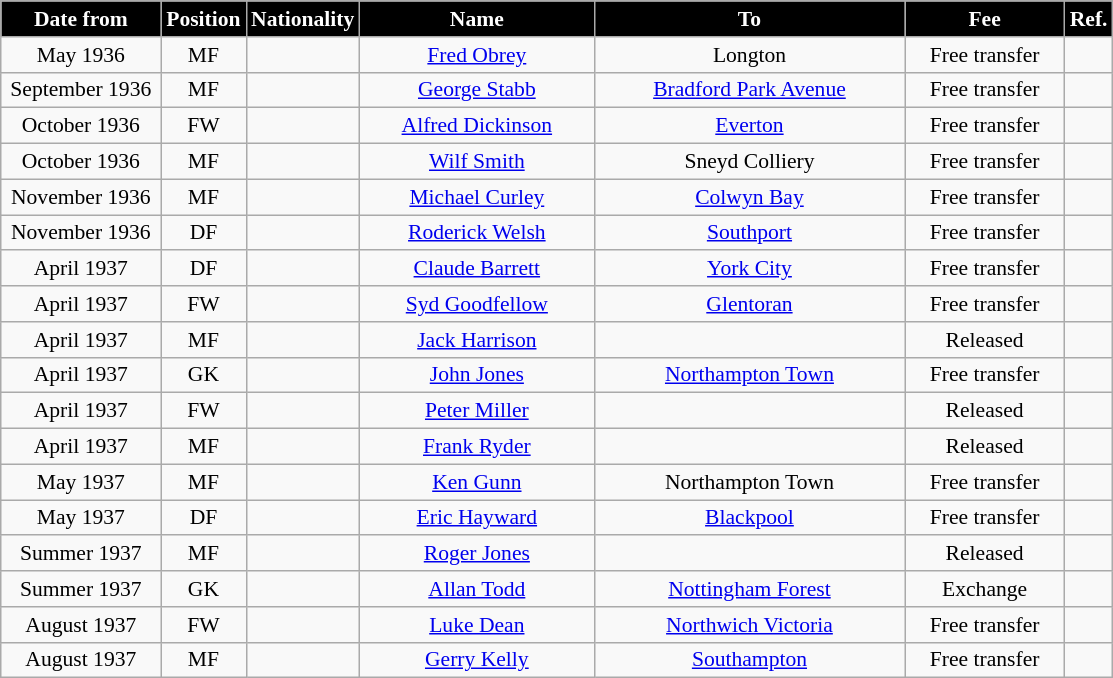<table class="wikitable" style="text-align:center; font-size:90%; ">
<tr>
<th style="background:#000000; color:white; width:100px;">Date from</th>
<th style="background:#000000; color:white; width:50px;">Position</th>
<th style="background:#000000; color:white; width:50px;">Nationality</th>
<th style="background:#000000; color:white; width:150px;">Name</th>
<th style="background:#000000; color:white; width:200px;">To</th>
<th style="background:#000000; color:white; width:100px;">Fee</th>
<th style="background:#000000; color:white; width:25px;">Ref.</th>
</tr>
<tr>
<td>May 1936</td>
<td>MF</td>
<td></td>
<td><a href='#'>Fred Obrey</a></td>
<td>Longton</td>
<td>Free transfer</td>
<td></td>
</tr>
<tr>
<td>September 1936</td>
<td>MF</td>
<td></td>
<td><a href='#'>George Stabb</a></td>
<td><a href='#'>Bradford Park Avenue</a></td>
<td>Free transfer</td>
<td></td>
</tr>
<tr>
<td>October 1936</td>
<td>FW</td>
<td></td>
<td><a href='#'>Alfred Dickinson</a></td>
<td><a href='#'>Everton</a></td>
<td>Free transfer</td>
<td></td>
</tr>
<tr>
<td>October 1936</td>
<td>MF</td>
<td></td>
<td><a href='#'>Wilf Smith</a></td>
<td>Sneyd Colliery</td>
<td>Free transfer</td>
<td></td>
</tr>
<tr>
<td>November 1936</td>
<td>MF</td>
<td></td>
<td><a href='#'>Michael Curley</a></td>
<td><a href='#'>Colwyn Bay</a></td>
<td>Free transfer</td>
<td></td>
</tr>
<tr>
<td>November 1936</td>
<td>DF</td>
<td></td>
<td><a href='#'>Roderick Welsh</a></td>
<td><a href='#'>Southport</a></td>
<td>Free transfer</td>
<td></td>
</tr>
<tr>
<td>April 1937</td>
<td>DF</td>
<td></td>
<td><a href='#'>Claude Barrett</a></td>
<td><a href='#'>York City</a></td>
<td>Free transfer</td>
<td></td>
</tr>
<tr>
<td>April 1937</td>
<td>FW</td>
<td></td>
<td><a href='#'>Syd Goodfellow</a></td>
<td> <a href='#'>Glentoran</a></td>
<td>Free transfer</td>
<td></td>
</tr>
<tr>
<td>April 1937</td>
<td>MF</td>
<td></td>
<td><a href='#'>Jack Harrison</a></td>
<td></td>
<td>Released</td>
<td></td>
</tr>
<tr>
<td>April 1937</td>
<td>GK</td>
<td></td>
<td><a href='#'>John Jones</a></td>
<td><a href='#'>Northampton Town</a></td>
<td>Free transfer</td>
<td></td>
</tr>
<tr>
<td>April 1937</td>
<td>FW</td>
<td></td>
<td><a href='#'>Peter Miller</a></td>
<td></td>
<td>Released</td>
<td></td>
</tr>
<tr>
<td>April 1937</td>
<td>MF</td>
<td></td>
<td><a href='#'>Frank Ryder</a></td>
<td></td>
<td>Released</td>
<td></td>
</tr>
<tr>
<td>May 1937</td>
<td>MF</td>
<td></td>
<td><a href='#'>Ken Gunn</a></td>
<td>Northampton Town</td>
<td>Free transfer</td>
<td></td>
</tr>
<tr>
<td>May 1937</td>
<td>DF</td>
<td></td>
<td><a href='#'>Eric Hayward</a></td>
<td><a href='#'>Blackpool</a></td>
<td>Free transfer</td>
<td></td>
</tr>
<tr>
<td>Summer 1937</td>
<td>MF</td>
<td></td>
<td><a href='#'>Roger Jones</a></td>
<td></td>
<td>Released</td>
<td></td>
</tr>
<tr>
<td>Summer 1937</td>
<td>GK</td>
<td></td>
<td><a href='#'>Allan Todd</a></td>
<td><a href='#'>Nottingham Forest</a></td>
<td>Exchange</td>
<td></td>
</tr>
<tr>
<td>August 1937</td>
<td>FW</td>
<td></td>
<td><a href='#'>Luke Dean</a></td>
<td><a href='#'>Northwich Victoria</a></td>
<td>Free transfer</td>
<td></td>
</tr>
<tr>
<td>August 1937</td>
<td>MF</td>
<td></td>
<td><a href='#'>Gerry Kelly</a></td>
<td><a href='#'>Southampton</a></td>
<td>Free transfer</td>
<td></td>
</tr>
</table>
